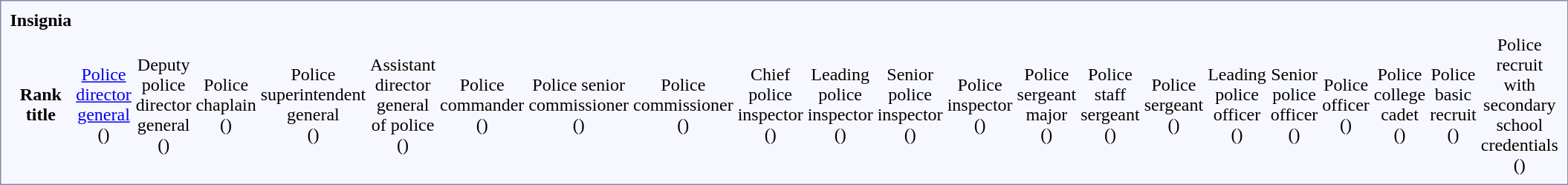<table style="border:1px solid #8888aa; background-color:#f7f8ff; padding:5px; font-size:100%; margin: 0px 12px 12px 0px;">
<tr style="text-align:center;">
<th>Insignia</th>
<td></td>
<td></td>
<td></td>
<td></td>
<td></td>
<td></td>
<td></td>
<td></td>
<td></td>
<td></td>
<td></td>
<td></td>
<td></td>
<td></td>
<td></td>
<td></td>
<td></td>
<td></td>
<td></td>
<td></td>
<td></td>
</tr>
<tr style="text-align:center;">
<th>Rank title</th>
<td><a href='#'>Police director general</a><br>()</td>
<td>Deputy police director general<br>()</td>
<td>Police chaplain<br>()</td>
<td>Police superintendent general<br>()</td>
<td>Assistant director general of police<br>()</td>
<td>Police commander<br>()</td>
<td>Police senior commissioner<br>()</td>
<td>Police commissioner<br>()</td>
<td>Chief police inspector<br>()</td>
<td>Leading police inspector<br>()</td>
<td>Senior police inspector<br>()</td>
<td>Police inspector<br>()</td>
<td>Police sergeant major<br>()</td>
<td>Police staff sergeant<br>()</td>
<td>Police sergeant<br>()</td>
<td>Leading police officer<br>()</td>
<td>Senior police officer<br>()</td>
<td>Police officer<br>()</td>
<td>Police college cadet<br>()</td>
<td>Police basic recruit<br>()</td>
<td>Police recruit with secondary school credentials<br>()</td>
</tr>
</table>
